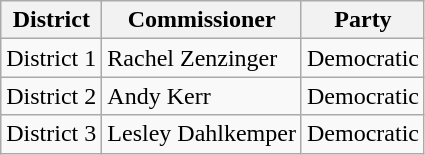<table class="wikitable sortable">
<tr>
<th>District</th>
<th>Commissioner</th>
<th>Party</th>
</tr>
<tr>
<td>District 1</td>
<td>Rachel Zenzinger</td>
<td>Democratic</td>
</tr>
<tr>
<td>District 2</td>
<td>Andy Kerr</td>
<td>Democratic</td>
</tr>
<tr>
<td>District 3</td>
<td>Lesley Dahlkemper</td>
<td>Democratic</td>
</tr>
</table>
